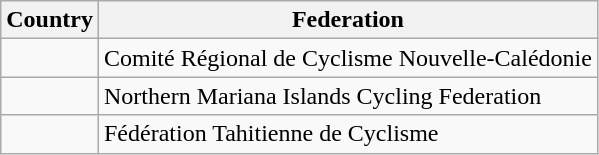<table class="wikitable">
<tr>
<th>Country</th>
<th>Federation</th>
</tr>
<tr>
<td></td>
<td>Comité Régional de Cyclisme Nouvelle-Calédonie</td>
</tr>
<tr>
<td></td>
<td>Northern Mariana Islands Cycling Federation</td>
</tr>
<tr>
<td></td>
<td>Fédération Tahitienne de Cyclisme</td>
</tr>
</table>
